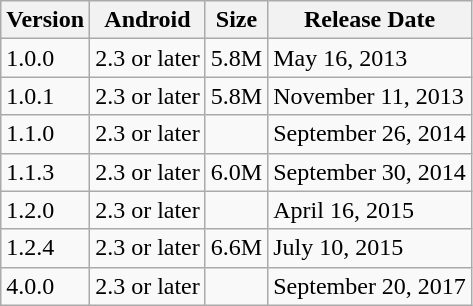<table class="wikitable sortable">
<tr>
<th>Version</th>
<th>Android</th>
<th>Size</th>
<th>Release Date</th>
</tr>
<tr>
<td>1.0.0</td>
<td>2.3 or later</td>
<td>5.8M</td>
<td>May 16, 2013</td>
</tr>
<tr>
<td>1.0.1</td>
<td>2.3 or later</td>
<td>5.8M</td>
<td>November 11, 2013</td>
</tr>
<tr>
<td>1.1.0</td>
<td>2.3 or later</td>
<td></td>
<td>September 26, 2014</td>
</tr>
<tr>
<td>1.1.3</td>
<td>2.3 or later</td>
<td>6.0M</td>
<td>September 30, 2014</td>
</tr>
<tr>
<td>1.2.0</td>
<td>2.3 or later</td>
<td></td>
<td>April 16, 2015</td>
</tr>
<tr>
<td>1.2.4</td>
<td>2.3 or later</td>
<td>6.6M</td>
<td>July 10, 2015</td>
</tr>
<tr>
<td>4.0.0</td>
<td>2.3 or later</td>
<td></td>
<td>September 20, 2017</td>
</tr>
</table>
